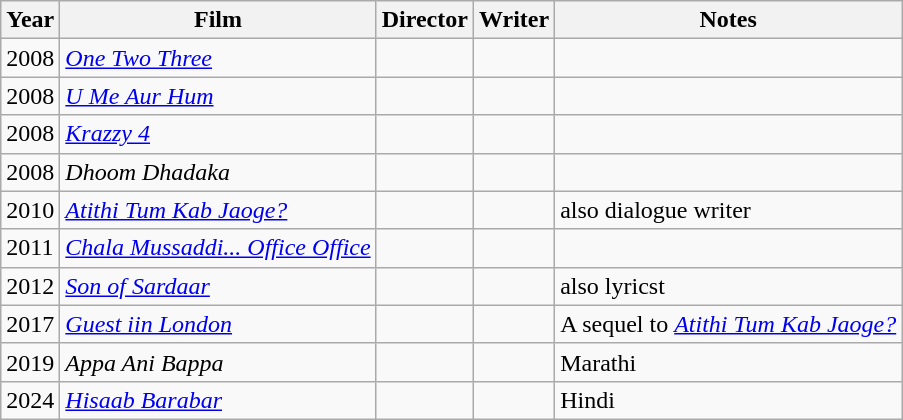<table class="wikitable sortable">
<tr>
<th>Year</th>
<th>Film</th>
<th>Director</th>
<th>Writer</th>
<th class="unsortable">Notes</th>
</tr>
<tr>
<td>2008</td>
<td><em><a href='#'>One Two Three</a></em></td>
<td></td>
<td></td>
<td></td>
</tr>
<tr>
<td>2008</td>
<td><em><a href='#'>U Me Aur Hum</a></em></td>
<td></td>
<td></td>
<td></td>
</tr>
<tr>
<td>2008</td>
<td><em><a href='#'>Krazzy 4</a></em></td>
<td></td>
<td></td>
<td></td>
</tr>
<tr>
<td>2008</td>
<td><em>Dhoom Dhadaka</em></td>
<td></td>
<td></td>
<td></td>
</tr>
<tr>
<td>2010</td>
<td><em><a href='#'>Atithi Tum Kab Jaoge?</a></em></td>
<td></td>
<td></td>
<td>also dialogue writer</td>
</tr>
<tr>
<td>2011</td>
<td><em><a href='#'>Chala Mussaddi... Office Office</a></em></td>
<td></td>
<td></td>
<td></td>
</tr>
<tr>
<td>2012</td>
<td><em><a href='#'>Son of Sardaar</a></em></td>
<td></td>
<td></td>
<td>also lyricst</td>
</tr>
<tr>
<td>2017</td>
<td><em><a href='#'>Guest iin London</a></em></td>
<td></td>
<td></td>
<td>A sequel to <em><a href='#'>Atithi Tum Kab Jaoge?</a></em></td>
</tr>
<tr>
<td>2019</td>
<td><em>Appa Ani Bappa</em></td>
<td></td>
<td></td>
<td>Marathi</td>
</tr>
<tr>
<td>2024</td>
<td><em><a href='#'>Hisaab Barabar</a></em></td>
<td></td>
<td></td>
<td>Hindi</td>
</tr>
</table>
